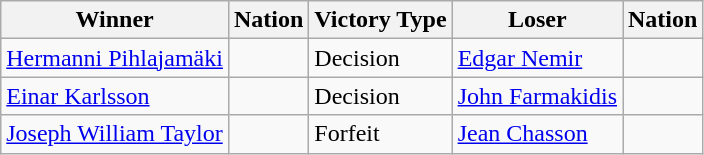<table class="wikitable sortable" style="text-align:left;">
<tr>
<th>Winner</th>
<th>Nation</th>
<th>Victory Type</th>
<th>Loser</th>
<th>Nation</th>
</tr>
<tr>
<td><a href='#'>Hermanni Pihlajamäki</a></td>
<td></td>
<td>Decision</td>
<td><a href='#'>Edgar Nemir</a></td>
<td></td>
</tr>
<tr>
<td><a href='#'>Einar Karlsson</a></td>
<td></td>
<td>Decision</td>
<td><a href='#'>John Farmakidis</a></td>
<td></td>
</tr>
<tr>
<td><a href='#'>Joseph William Taylor</a></td>
<td></td>
<td>Forfeit</td>
<td><a href='#'>Jean Chasson</a></td>
<td></td>
</tr>
</table>
